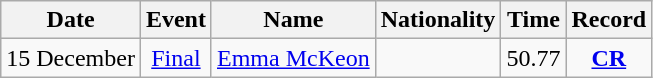<table class="wikitable" style=text-align:center>
<tr>
<th>Date</th>
<th>Event</th>
<th>Name</th>
<th>Nationality</th>
<th>Time</th>
<th>Record</th>
</tr>
<tr>
<td>15 December</td>
<td><a href='#'>Final</a></td>
<td align=left><a href='#'>Emma McKeon</a></td>
<td align=left></td>
<td>50.77</td>
<td><strong><a href='#'>CR</a></strong></td>
</tr>
</table>
